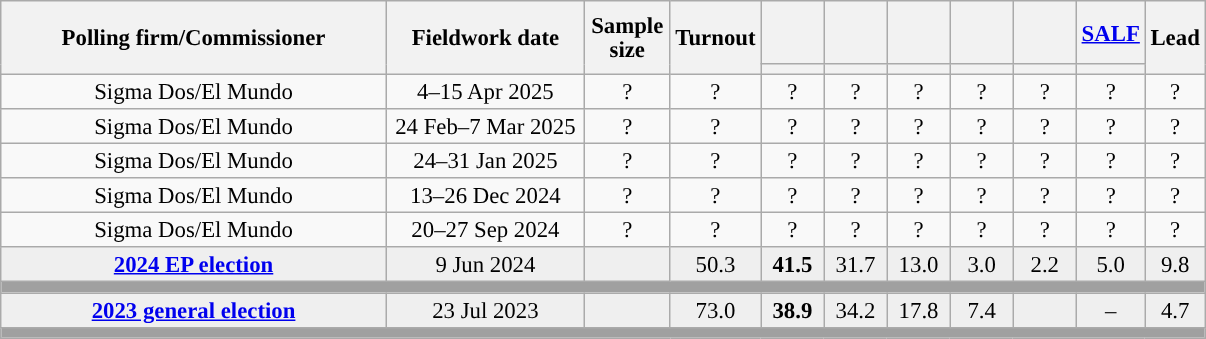<table class="wikitable collapsible collapsed" style="text-align:center; font-size:95%; line-height:16px;">
<tr style="height:42px;">
<th style="width:250px;" rowspan="2">Polling firm/Commissioner</th>
<th style="width:125px;" rowspan="2">Fieldwork date</th>
<th style="width:50px;" rowspan="2">Sample size</th>
<th style="width:45px;" rowspan="2">Turnout</th>
<th style="width:35px;"></th>
<th style="width:35px;"></th>
<th style="width:35px;"></th>
<th style="width:35px;"></th>
<th style="width:35px;"></th>
<th style="width:35px;"><a href='#'>SALF</a></th>
<th style="width:30px;" rowspan="2">Lead</th>
</tr>
<tr>
<th style="color:inherit;background:"></th>
<th style="color:inherit;background:"></th>
<th style="color:inherit;background:"></th>
<th style="color:inherit;background:"></th>
<th style="color:inherit;background:"></th>
<th style="color:inherit;background:"></th>
</tr>
<tr>
<td>Sigma Dos/El Mundo</td>
<td>4–15 Apr 2025</td>
<td>?</td>
<td>?</td>
<td>?<br></td>
<td>?<br></td>
<td>?<br></td>
<td>?<br></td>
<td>?<br></td>
<td>?<br></td>
<td style="background:">?</td>
</tr>
<tr>
<td>Sigma Dos/El Mundo</td>
<td>24 Feb–7 Mar 2025</td>
<td>?</td>
<td>?</td>
<td>?<br></td>
<td>?<br></td>
<td>?<br></td>
<td>?<br></td>
<td>?<br></td>
<td>?<br></td>
<td style="background:">?</td>
</tr>
<tr>
<td>Sigma Dos/El Mundo</td>
<td>24–31 Jan 2025</td>
<td>?</td>
<td>?</td>
<td>?<br></td>
<td>?<br></td>
<td>?<br></td>
<td>?<br></td>
<td>?<br></td>
<td>?<br></td>
<td style="background:">?</td>
</tr>
<tr>
<td>Sigma Dos/El Mundo</td>
<td>13–26 Dec 2024</td>
<td>?</td>
<td>?</td>
<td>?<br></td>
<td>?<br></td>
<td>?<br></td>
<td>?<br></td>
<td>?<br></td>
<td>?<br></td>
<td style="background:">?</td>
</tr>
<tr>
<td>Sigma Dos/El Mundo</td>
<td>20–27 Sep 2024</td>
<td>?</td>
<td>?</td>
<td>?<br></td>
<td>?<br></td>
<td>?<br></td>
<td>?<br></td>
<td>?<br></td>
<td>?<br></td>
<td style="background:">?</td>
</tr>
<tr style="background:#EFEFEF;">
<td><strong><a href='#'>2024 EP election</a></strong></td>
<td>9 Jun 2024</td>
<td></td>
<td>50.3</td>
<td><strong>41.5</strong><br></td>
<td>31.7<br></td>
<td>13.0<br></td>
<td>3.0<br></td>
<td>2.2<br></td>
<td>5.0<br></td>
<td style="background:">9.8</td>
</tr>
<tr>
<td colspan="11" style="background:#A0A0A0"></td>
</tr>
<tr style="background:#EFEFEF;">
<td><strong><a href='#'>2023 general election</a></strong></td>
<td>23 Jul 2023</td>
<td></td>
<td>73.0</td>
<td><strong>38.9</strong><br></td>
<td>34.2<br></td>
<td>17.8<br></td>
<td>7.4<br></td>
<td></td>
<td>–</td>
<td style="background:">4.7</td>
</tr>
<tr>
<td colspan="11" style="background:#A0A0A0"></td>
</tr>
</table>
